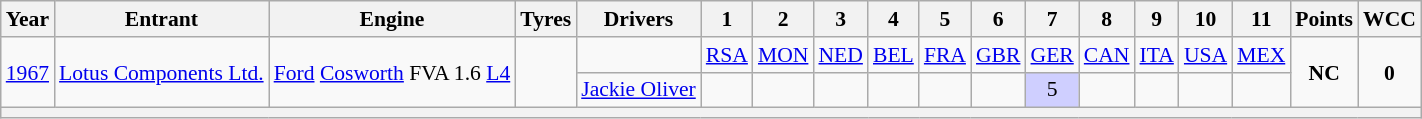<table class="wikitable" style="text-align:center; font-size:90%">
<tr>
<th>Year</th>
<th>Entrant</th>
<th>Engine</th>
<th>Tyres</th>
<th>Drivers</th>
<th>1</th>
<th>2</th>
<th>3</th>
<th>4</th>
<th>5</th>
<th>6</th>
<th>7</th>
<th>8</th>
<th>9</th>
<th>10</th>
<th>11</th>
<th>Points</th>
<th>WCC</th>
</tr>
<tr>
<td rowspan=2><a href='#'>1967</a></td>
<td rowspan=2><a href='#'>Lotus Components Ltd.</a></td>
<td rowspan=2><a href='#'>Ford</a> <a href='#'>Cosworth</a> FVA 1.6 <a href='#'>L4</a></td>
<td rowspan=2></td>
<td></td>
<td><a href='#'>RSA</a></td>
<td><a href='#'>MON</a></td>
<td><a href='#'>NED</a></td>
<td><a href='#'>BEL</a></td>
<td><a href='#'>FRA</a></td>
<td><a href='#'>GBR</a></td>
<td><a href='#'>GER</a></td>
<td><a href='#'>CAN</a></td>
<td><a href='#'>ITA</a></td>
<td><a href='#'>USA</a></td>
<td><a href='#'>MEX</a></td>
<td rowspan=2><strong>NC</strong></td>
<td rowspan=2><strong>0</strong></td>
</tr>
<tr>
<td><a href='#'>Jackie Oliver</a></td>
<td></td>
<td></td>
<td></td>
<td></td>
<td></td>
<td></td>
<td style="background:#CFCFFF;">5</td>
<td></td>
<td></td>
<td></td>
<td></td>
</tr>
<tr>
<th colspan="18"></th>
</tr>
</table>
